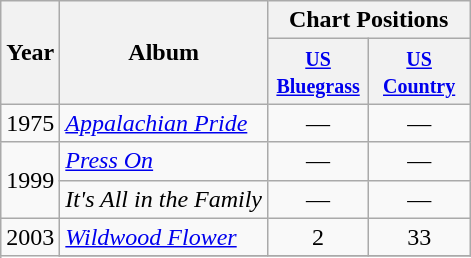<table class="wikitable">
<tr>
<th rowspan="2">Year</th>
<th rowspan="2">Album</th>
<th colspan="2">Chart Positions</th>
</tr>
<tr>
<th style="width:60px;"><small><a href='#'>US Bluegrass</a></small></th>
<th style="width:60px;"><small><a href='#'>US Country</a></small></th>
</tr>
<tr>
<td>1975</td>
<td><em><a href='#'>Appalachian Pride</a></em></td>
<td style="text-align:center;">—</td>
<td style="text-align:center;">—</td>
</tr>
<tr>
<td rowspan="2">1999</td>
<td><em><a href='#'>Press On</a></em></td>
<td style="text-align:center;">—</td>
<td style="text-align:center;">—</td>
</tr>
<tr>
<td><em>It's All in the Family</em></td>
<td style="text-align:center;">—</td>
<td style="text-align:center;">—</td>
</tr>
<tr>
<td rowspan="2">2003</td>
<td><em><a href='#'>Wildwood Flower</a></em></td>
<td style="text-align:center;">2</td>
<td style="text-align:center;">33</td>
</tr>
<tr>
</tr>
</table>
